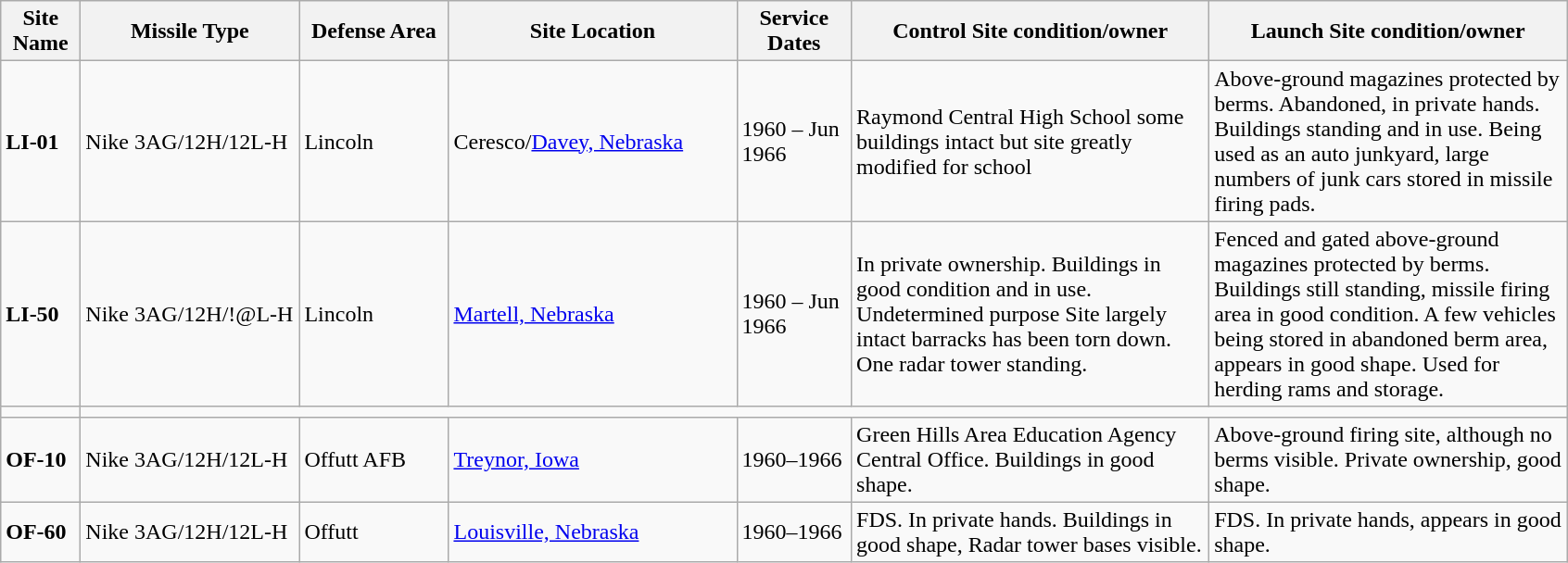<table class="wikitable sortable">
<tr>
<th scope="col" style="width:50px;">Site Name</th>
<th scope="col" style="width:150px;">Missile Type</th>
<th scope="col" style="width:100px;">Defense Area</th>
<th scope="col" style="width:200px;">Site Location</th>
<th scope="col" style="width:75px;">Service Dates</th>
<th scope="col" style="width:250px;">Control Site condition/owner</th>
<th scope="col" style="width:250px;">Launch Site condition/owner</th>
</tr>
<tr>
<td><strong>LI-01</strong></td>
<td>Nike 3AG/12H/12L-H</td>
<td>Lincoln</td>
<td>Ceresco/<a href='#'>Davey, Nebraska</a></td>
<td>1960 – Jun 1966</td>
<td>Raymond Central High School some buildings intact but site greatly modified for school<br></td>
<td>Above-ground magazines protected by berms. Abandoned, in private hands. Buildings standing and in use. Being used as an auto junkyard, large numbers of junk cars stored in missile firing pads. <br></td>
</tr>
<tr>
<td><strong>LI-50</strong></td>
<td>Nike 3AG/12H/!@L-H</td>
<td>Lincoln</td>
<td><a href='#'>Martell, Nebraska</a></td>
<td>1960 – Jun 1966</td>
<td>In private ownership. Buildings in good condition and in use. Undetermined purpose Site largely intact barracks has been torn down. One radar tower standing.<br></td>
<td>Fenced and gated above-ground magazines protected by berms. Buildings still standing, missile firing area in good condition. A few vehicles being stored in abandoned berm area, appears in good shape. Used for herding rams and storage. <br></td>
</tr>
<tr>
<td></td>
</tr>
<tr>
<td><strong>OF-10</strong></td>
<td>Nike 3AG/12H/12L-H</td>
<td>Offutt AFB</td>
<td><a href='#'>Treynor, Iowa</a></td>
<td>1960–1966</td>
<td>Green Hills Area Education Agency Central Office. Buildings in good shape.<br></td>
<td>Above-ground firing site, although no berms visible. Private ownership, good shape. <br></td>
</tr>
<tr>
<td><strong>OF-60</strong></td>
<td>Nike 3AG/12H/12L-H</td>
<td>Offutt</td>
<td><a href='#'>Louisville, Nebraska</a></td>
<td>1960–1966</td>
<td>FDS. In private hands. Buildings in good shape, Radar tower bases visible.<br></td>
<td>FDS. In private hands, appears in good shape. <br></td>
</tr>
</table>
